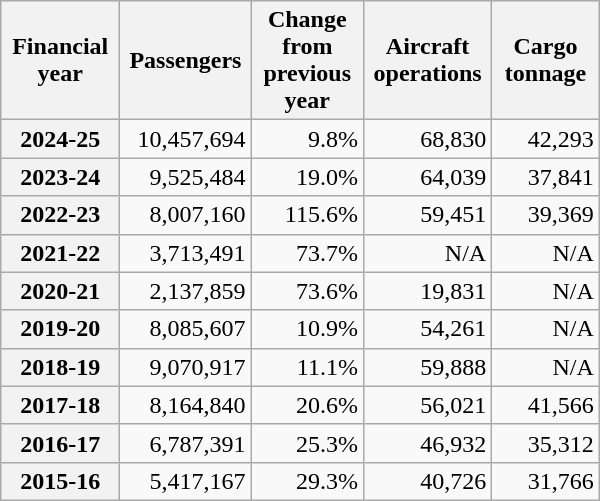<table class="wikitable sortable" style="text-align:right; width:400px">
<tr>
<th style="width:100px">Financial year</th>
<th style="width:100px">Passengers</th>
<th style="width:100px">Change from previous year</th>
<th style="width:100px">Aircraft operations</th>
<th style="width:100px">Cargo tonnage</th>
</tr>
<tr>
<th>2024-25</th>
<td>10,457,694</td>
<td>9.8%</td>
<td>68,830</td>
<td>42,293</td>
</tr>
<tr>
<th>2023-24</th>
<td>9,525,484</td>
<td>19.0%</td>
<td>64,039</td>
<td>37,841</td>
</tr>
<tr>
<th>2022-23</th>
<td>8,007,160</td>
<td>115.6%</td>
<td>59,451</td>
<td>39,369</td>
</tr>
<tr>
<th>2021-22</th>
<td>3,713,491</td>
<td>73.7%</td>
<td>N/A</td>
<td>N/A</td>
</tr>
<tr>
<th>2020-21</th>
<td>2,137,859</td>
<td>73.6%</td>
<td>19,831</td>
<td>N/A</td>
</tr>
<tr>
<th>2019-20</th>
<td>8,085,607</td>
<td>10.9%</td>
<td>54,261</td>
<td>N/A</td>
</tr>
<tr>
<th>2018-19</th>
<td>9,070,917</td>
<td>11.1%</td>
<td>59,888</td>
<td>N/A</td>
</tr>
<tr>
<th>2017-18</th>
<td>8,164,840</td>
<td>20.6%</td>
<td>56,021</td>
<td>41,566</td>
</tr>
<tr>
<th>2016-17</th>
<td>6,787,391</td>
<td>25.3%</td>
<td>46,932</td>
<td>35,312</td>
</tr>
<tr>
<th>2015-16</th>
<td>5,417,167</td>
<td>29.3%</td>
<td>40,726</td>
<td>31,766</td>
</tr>
</table>
